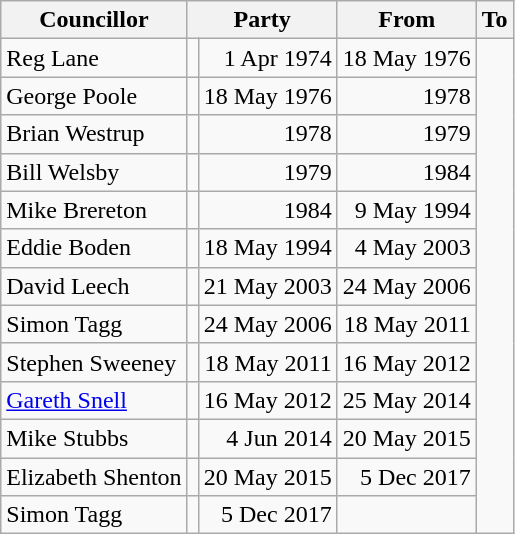<table class=wikitable>
<tr>
<th>Councillor</th>
<th colspan=2>Party</th>
<th>From</th>
<th>To</th>
</tr>
<tr>
<td>Reg Lane</td>
<td></td>
<td align=right>1 Apr 1974</td>
<td align=right>18 May 1976</td>
</tr>
<tr>
<td>George Poole</td>
<td></td>
<td align=right>18 May 1976</td>
<td align=right>1978</td>
</tr>
<tr>
<td>Brian Westrup</td>
<td></td>
<td align=right>1978</td>
<td align=right>1979</td>
</tr>
<tr>
<td>Bill Welsby</td>
<td></td>
<td align=right>1979</td>
<td align=right>1984</td>
</tr>
<tr>
<td>Mike Brereton</td>
<td></td>
<td align=right>1984</td>
<td align=right>9 May 1994</td>
</tr>
<tr>
<td>Eddie Boden</td>
<td></td>
<td align=right>18 May 1994</td>
<td align=right>4 May 2003</td>
</tr>
<tr>
<td>David Leech</td>
<td></td>
<td align=right>21 May 2003</td>
<td align=right>24 May 2006</td>
</tr>
<tr>
<td>Simon Tagg</td>
<td></td>
<td align=right>24 May 2006</td>
<td align=right>18 May 2011</td>
</tr>
<tr>
<td>Stephen Sweeney</td>
<td></td>
<td align=right>18 May 2011</td>
<td align=right>16 May 2012</td>
</tr>
<tr>
<td><a href='#'>Gareth Snell</a></td>
<td></td>
<td align=right>16 May 2012</td>
<td align=right>25 May 2014</td>
</tr>
<tr>
<td>Mike Stubbs</td>
<td></td>
<td align=right>4 Jun 2014</td>
<td align=right>20 May 2015</td>
</tr>
<tr>
<td>Elizabeth Shenton</td>
<td></td>
<td align=right>20 May 2015</td>
<td align=right>5 Dec 2017</td>
</tr>
<tr>
<td>Simon Tagg</td>
<td></td>
<td align=right>5 Dec 2017</td>
<td align=right></td>
</tr>
</table>
